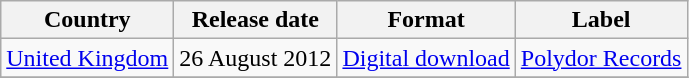<table class="wikitable plainrowheaders">
<tr>
<th scope="col">Country</th>
<th scope="col">Release date</th>
<th scope="col">Format</th>
<th scope="col">Label</th>
</tr>
<tr>
<td><a href='#'>United Kingdom</a></td>
<td>26 August 2012</td>
<td><a href='#'>Digital download</a></td>
<td><a href='#'>Polydor Records</a></td>
</tr>
<tr>
</tr>
</table>
